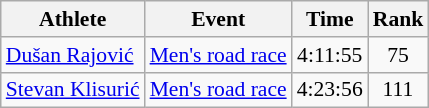<table class="wikitable" style="font-size:90%">
<tr>
<th>Athlete</th>
<th>Event</th>
<th>Time</th>
<th>Rank</th>
</tr>
<tr align=center>
<td align=left><a href='#'>Dušan Rajović</a></td>
<td align=left><a href='#'>Men's road race</a></td>
<td>4:11:55</td>
<td>75</td>
</tr>
<tr align=center>
<td align=left><a href='#'>Stevan Klisurić</a></td>
<td align=left><a href='#'>Men's road race</a></td>
<td>4:23:56</td>
<td>111</td>
</tr>
</table>
